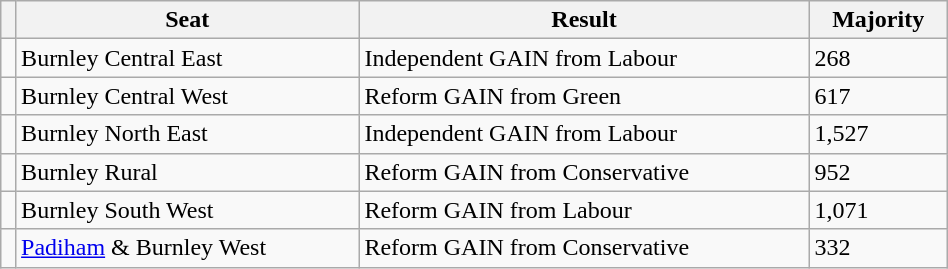<table class="wikitable" style="right; width:50%">
<tr>
<th></th>
<th>Seat</th>
<th>Result</th>
<th>Majority</th>
</tr>
<tr>
<td></td>
<td>Burnley Central East</td>
<td>Independent GAIN from Labour</td>
<td>268</td>
</tr>
<tr>
<td></td>
<td>Burnley Central West</td>
<td>Reform GAIN from Green</td>
<td>617</td>
</tr>
<tr>
<td></td>
<td>Burnley North East</td>
<td>Independent GAIN from Labour</td>
<td>1,527</td>
</tr>
<tr>
<td></td>
<td>Burnley Rural</td>
<td>Reform GAIN from Conservative</td>
<td>952</td>
</tr>
<tr>
<td></td>
<td>Burnley South West</td>
<td>Reform GAIN from Labour</td>
<td>1,071</td>
</tr>
<tr>
<td></td>
<td><a href='#'>Padiham</a> & Burnley West</td>
<td>Reform GAIN from Conservative</td>
<td>332</td>
</tr>
</table>
